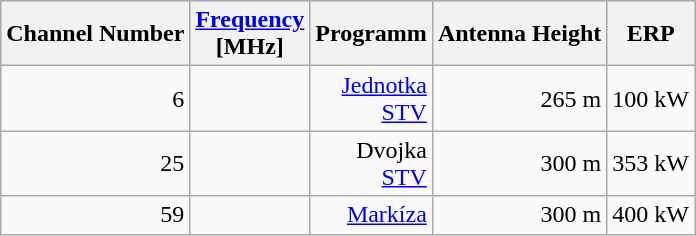<table class="wikitable sortable" style="text-align:right">
<tr bgcolor="#dfdfdf">
<th>Channel Number</th>
<th><a href='#'>Frequency</a><br>[MHz]</th>
<th>Programm</th>
<th>Antenna Height</th>
<th>ERP</th>
</tr>
<tr>
<td>6</td>
<td></td>
<td><a href='#'>Jednotka</a><br><a href='#'>STV</a></td>
<td>265 m</td>
<td>100 kW</td>
</tr>
<tr>
<td>25</td>
<td></td>
<td>Dvojka<br><a href='#'>STV</a></td>
<td>300 m</td>
<td>353 kW</td>
</tr>
<tr>
<td>59</td>
<td></td>
<td><a href='#'>Markíza</a></td>
<td>300 m</td>
<td>400 kW</td>
</tr>
</table>
